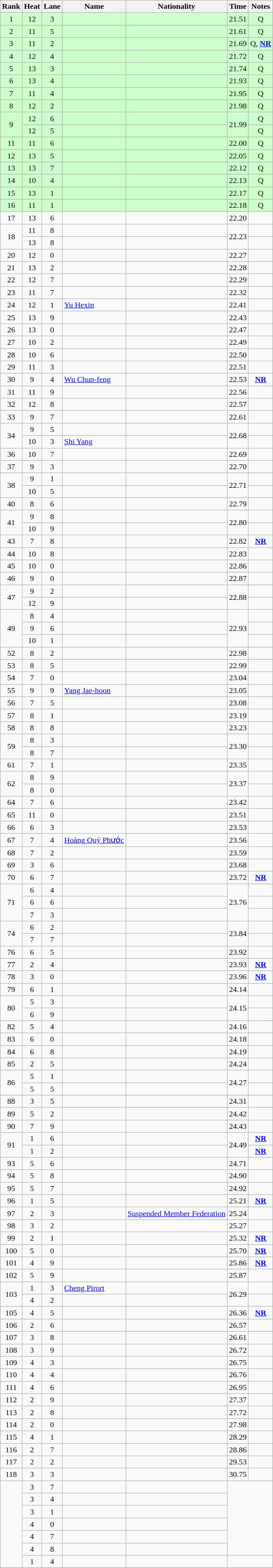<table class="wikitable sortable" style="text-align:center">
<tr>
<th>Rank</th>
<th>Heat</th>
<th>Lane</th>
<th>Name</th>
<th>Nationality</th>
<th>Time</th>
<th>Notes</th>
</tr>
<tr bgcolor=ccffcc>
<td>1</td>
<td>12</td>
<td>3</td>
<td align=left></td>
<td align=left></td>
<td>21.51</td>
<td>Q</td>
</tr>
<tr bgcolor=ccffcc>
<td>2</td>
<td>11</td>
<td>5</td>
<td align=left></td>
<td align=left></td>
<td>21.61</td>
<td>Q</td>
</tr>
<tr bgcolor=ccffcc>
<td>3</td>
<td>11</td>
<td>2</td>
<td align=left></td>
<td align=left></td>
<td>21.69</td>
<td>Q, <strong><a href='#'>NR</a></strong></td>
</tr>
<tr bgcolor=ccffcc>
<td>4</td>
<td>12</td>
<td>4</td>
<td align=left></td>
<td align=left></td>
<td>21.72</td>
<td>Q</td>
</tr>
<tr bgcolor=ccffcc>
<td>5</td>
<td>13</td>
<td>3</td>
<td align=left></td>
<td align=left></td>
<td>21.74</td>
<td>Q</td>
</tr>
<tr bgcolor=ccffcc>
<td>6</td>
<td>13</td>
<td>4</td>
<td align=left></td>
<td align=left></td>
<td>21.93</td>
<td>Q</td>
</tr>
<tr bgcolor=ccffcc>
<td>7</td>
<td>11</td>
<td>4</td>
<td align=left></td>
<td align=left></td>
<td>21.95</td>
<td>Q</td>
</tr>
<tr bgcolor=ccffcc>
<td>8</td>
<td>12</td>
<td>2</td>
<td align=left></td>
<td align=left></td>
<td>21.98</td>
<td>Q</td>
</tr>
<tr bgcolor=ccffcc>
<td rowspan=2>9</td>
<td>12</td>
<td>6</td>
<td align=left></td>
<td align=left></td>
<td rowspan=2>21.99</td>
<td>Q</td>
</tr>
<tr bgcolor=ccffcc>
<td>12</td>
<td>5</td>
<td align=left></td>
<td align=left></td>
<td>Q</td>
</tr>
<tr bgcolor=ccffcc>
<td>11</td>
<td>11</td>
<td>6</td>
<td align=left></td>
<td align=left></td>
<td>22.00</td>
<td>Q</td>
</tr>
<tr bgcolor=ccffcc>
<td>12</td>
<td>13</td>
<td>5</td>
<td align=left></td>
<td align=left></td>
<td>22.05</td>
<td>Q</td>
</tr>
<tr bgcolor=ccffcc>
<td>13</td>
<td>13</td>
<td>7</td>
<td align=left></td>
<td align=left></td>
<td>22.12</td>
<td>Q</td>
</tr>
<tr bgcolor=ccffcc>
<td>14</td>
<td>10</td>
<td>4</td>
<td align=left></td>
<td align=left></td>
<td>22.13</td>
<td>Q</td>
</tr>
<tr bgcolor=ccffcc>
<td>15</td>
<td>13</td>
<td>1</td>
<td align=left></td>
<td align=left></td>
<td>22.17</td>
<td>Q</td>
</tr>
<tr bgcolor=ccffcc>
<td>16</td>
<td>11</td>
<td>1</td>
<td align=left></td>
<td align=left></td>
<td>22.18</td>
<td>Q</td>
</tr>
<tr>
<td>17</td>
<td>13</td>
<td>6</td>
<td align=left></td>
<td align=left></td>
<td>22.20</td>
<td></td>
</tr>
<tr>
<td rowspan=2>18</td>
<td>11</td>
<td>8</td>
<td align=left></td>
<td align=left></td>
<td rowspan=2>22.23</td>
<td></td>
</tr>
<tr>
<td>13</td>
<td>8</td>
<td align=left></td>
<td align=left></td>
<td></td>
</tr>
<tr>
<td>20</td>
<td>12</td>
<td>0</td>
<td align=left></td>
<td align=left></td>
<td>22.27</td>
<td></td>
</tr>
<tr>
<td>21</td>
<td>13</td>
<td>2</td>
<td align=left></td>
<td align=left></td>
<td>22.28</td>
<td></td>
</tr>
<tr>
<td>22</td>
<td>12</td>
<td>7</td>
<td align=left></td>
<td align=left></td>
<td>22.29</td>
<td></td>
</tr>
<tr>
<td>23</td>
<td>11</td>
<td>7</td>
<td align=left></td>
<td align=left></td>
<td>22.32</td>
<td></td>
</tr>
<tr>
<td>24</td>
<td>12</td>
<td>1</td>
<td align=left><a href='#'>Yu Hexin</a></td>
<td align=left></td>
<td>22.41</td>
<td></td>
</tr>
<tr>
<td>25</td>
<td>13</td>
<td>9</td>
<td align=left></td>
<td align=left></td>
<td>22.43</td>
<td></td>
</tr>
<tr>
<td>26</td>
<td>13</td>
<td>0</td>
<td align=left></td>
<td align=left></td>
<td>22.47</td>
<td></td>
</tr>
<tr>
<td>27</td>
<td>10</td>
<td>2</td>
<td align=left></td>
<td align=left></td>
<td>22.49</td>
<td></td>
</tr>
<tr>
<td>28</td>
<td>10</td>
<td>6</td>
<td align=left></td>
<td align=left></td>
<td>22.50</td>
<td></td>
</tr>
<tr>
<td>29</td>
<td>11</td>
<td>3</td>
<td align=left></td>
<td align=left></td>
<td>22.51</td>
<td></td>
</tr>
<tr>
<td>30</td>
<td>9</td>
<td>4</td>
<td align=left><a href='#'>Wu Chun-feng</a></td>
<td align=left></td>
<td>22.53</td>
<td><strong><a href='#'>NR</a></strong></td>
</tr>
<tr>
<td>31</td>
<td>11</td>
<td>9</td>
<td align=left></td>
<td align=left></td>
<td>22.56</td>
<td></td>
</tr>
<tr>
<td>32</td>
<td>12</td>
<td>8</td>
<td align=left></td>
<td align=left></td>
<td>22.57</td>
<td></td>
</tr>
<tr>
<td>33</td>
<td>9</td>
<td>7</td>
<td align=left></td>
<td align=left></td>
<td>22.61</td>
<td></td>
</tr>
<tr>
<td rowspan=2>34</td>
<td>9</td>
<td>5</td>
<td align=left></td>
<td align=left></td>
<td rowspan=2>22.68</td>
<td></td>
</tr>
<tr>
<td>10</td>
<td>3</td>
<td align=left><a href='#'>Shi Yang</a></td>
<td align=left></td>
<td></td>
</tr>
<tr>
<td>36</td>
<td>10</td>
<td>7</td>
<td align=left></td>
<td align=left></td>
<td>22.69</td>
<td></td>
</tr>
<tr>
<td>37</td>
<td>9</td>
<td>3</td>
<td align=left></td>
<td align=left></td>
<td>22.70</td>
<td></td>
</tr>
<tr>
<td rowspan=2>38</td>
<td>9</td>
<td>1</td>
<td align=left></td>
<td align=left></td>
<td rowspan=2>22.71</td>
<td></td>
</tr>
<tr>
<td>10</td>
<td>5</td>
<td align=left></td>
<td align=left></td>
<td></td>
</tr>
<tr>
<td>40</td>
<td>8</td>
<td>6</td>
<td align=left></td>
<td align=left></td>
<td>22.79</td>
<td></td>
</tr>
<tr>
<td rowspan=2>41</td>
<td>9</td>
<td>8</td>
<td align=left></td>
<td align=left></td>
<td rowspan=2>22.80</td>
<td></td>
</tr>
<tr>
<td>10</td>
<td>9</td>
<td align=left></td>
<td align=left></td>
<td></td>
</tr>
<tr>
<td>43</td>
<td>7</td>
<td>8</td>
<td align=left></td>
<td align=left></td>
<td>22.82</td>
<td><strong><a href='#'>NR</a></strong></td>
</tr>
<tr>
<td>44</td>
<td>10</td>
<td>8</td>
<td align=left></td>
<td align=left></td>
<td>22.83</td>
<td></td>
</tr>
<tr>
<td>45</td>
<td>10</td>
<td>0</td>
<td align=left></td>
<td align=left></td>
<td>22.86</td>
<td></td>
</tr>
<tr>
<td>46</td>
<td>9</td>
<td>0</td>
<td align=left></td>
<td align=left></td>
<td>22.87</td>
<td></td>
</tr>
<tr>
<td rowspan=2>47</td>
<td>9</td>
<td>2</td>
<td align=left></td>
<td align=left></td>
<td rowspan=2>22.88</td>
<td></td>
</tr>
<tr>
<td>12</td>
<td>9</td>
<td align=left></td>
<td align=left></td>
<td></td>
</tr>
<tr>
<td rowspan=3>49</td>
<td>8</td>
<td>4</td>
<td align=left></td>
<td align=left></td>
<td rowspan=3>22.93</td>
<td></td>
</tr>
<tr>
<td>9</td>
<td>6</td>
<td align=left></td>
<td align=left></td>
<td></td>
</tr>
<tr>
<td>10</td>
<td>1</td>
<td align=left></td>
<td align=left></td>
<td></td>
</tr>
<tr>
<td>52</td>
<td>8</td>
<td>2</td>
<td align=left></td>
<td align=left></td>
<td>22.98</td>
<td></td>
</tr>
<tr>
<td>53</td>
<td>8</td>
<td>5</td>
<td align=left></td>
<td align=left></td>
<td>22.99</td>
<td></td>
</tr>
<tr>
<td>54</td>
<td>7</td>
<td>0</td>
<td align=left></td>
<td align=left></td>
<td>23.04</td>
<td></td>
</tr>
<tr>
<td>55</td>
<td>9</td>
<td>9</td>
<td align=left><a href='#'>Yang Jae-hoon</a></td>
<td align=left></td>
<td>23.05</td>
<td></td>
</tr>
<tr>
<td>56</td>
<td>7</td>
<td>5</td>
<td align=left></td>
<td align=left></td>
<td>23.08</td>
<td></td>
</tr>
<tr>
<td>57</td>
<td>8</td>
<td>1</td>
<td align=left></td>
<td align=left></td>
<td>23.19</td>
<td></td>
</tr>
<tr>
<td>58</td>
<td>8</td>
<td>8</td>
<td align=left></td>
<td align=left></td>
<td>23.23</td>
<td></td>
</tr>
<tr>
<td rowspan=2>59</td>
<td>8</td>
<td>3</td>
<td align=left></td>
<td align=left></td>
<td rowspan=2>23.30</td>
<td></td>
</tr>
<tr>
<td>8</td>
<td>7</td>
<td align=left></td>
<td align=left></td>
<td></td>
</tr>
<tr>
<td>61</td>
<td>7</td>
<td>1</td>
<td align=left></td>
<td align=left></td>
<td>23.35</td>
<td></td>
</tr>
<tr>
<td rowspan=2>62</td>
<td>8</td>
<td>9</td>
<td align=left></td>
<td align=left></td>
<td rowspan=2>23.37</td>
<td></td>
</tr>
<tr>
<td>8</td>
<td>0</td>
<td align=left></td>
<td align=left></td>
<td></td>
</tr>
<tr>
<td>64</td>
<td>7</td>
<td>6</td>
<td align=left></td>
<td align=left></td>
<td>23.42</td>
<td></td>
</tr>
<tr>
<td>65</td>
<td>11</td>
<td>0</td>
<td align=left></td>
<td align=left></td>
<td>23.51</td>
<td></td>
</tr>
<tr>
<td>66</td>
<td>6</td>
<td>3</td>
<td align=left></td>
<td align=left></td>
<td>23.53</td>
<td></td>
</tr>
<tr>
<td>67</td>
<td>7</td>
<td>4</td>
<td align=left><a href='#'>Hoàng Quý Phước</a></td>
<td align=left></td>
<td>23.56</td>
<td></td>
</tr>
<tr>
<td>68</td>
<td>7</td>
<td>2</td>
<td align=left></td>
<td align=left></td>
<td>23.59</td>
<td></td>
</tr>
<tr>
<td>69</td>
<td>3</td>
<td>6</td>
<td align=left></td>
<td align=left></td>
<td>23.68</td>
<td></td>
</tr>
<tr>
<td>70</td>
<td>6</td>
<td>7</td>
<td align=left></td>
<td align=left></td>
<td>23.72</td>
<td><strong><a href='#'>NR</a></strong></td>
</tr>
<tr>
<td rowspan=3>71</td>
<td>6</td>
<td>4</td>
<td align=left></td>
<td align=left></td>
<td rowspan=3>23.76</td>
<td></td>
</tr>
<tr>
<td>6</td>
<td>6</td>
<td align=left></td>
<td align=left></td>
<td></td>
</tr>
<tr>
<td>7</td>
<td>3</td>
<td align=left></td>
<td align=left></td>
<td></td>
</tr>
<tr>
<td rowspan=2>74</td>
<td>6</td>
<td>2</td>
<td align=left></td>
<td align=left></td>
<td rowspan=2>23.84</td>
<td></td>
</tr>
<tr>
<td>7</td>
<td>7</td>
<td align=left></td>
<td align=left></td>
<td></td>
</tr>
<tr>
<td>76</td>
<td>6</td>
<td>5</td>
<td align=left></td>
<td align=left></td>
<td>23.92</td>
<td></td>
</tr>
<tr>
<td>77</td>
<td>2</td>
<td>4</td>
<td align=left></td>
<td align=left></td>
<td>23.93</td>
<td><strong><a href='#'>NR</a></strong></td>
</tr>
<tr>
<td>78</td>
<td>3</td>
<td>0</td>
<td align=left></td>
<td align=left></td>
<td>23.96</td>
<td><strong><a href='#'>NR</a></strong></td>
</tr>
<tr>
<td>79</td>
<td>6</td>
<td>1</td>
<td align=left></td>
<td align=left></td>
<td>24.14</td>
<td></td>
</tr>
<tr>
<td rowspan=2>80</td>
<td>5</td>
<td>3</td>
<td align=left></td>
<td align=left></td>
<td rowspan=2>24.15</td>
<td></td>
</tr>
<tr>
<td>6</td>
<td>9</td>
<td align=left></td>
<td align=left></td>
<td></td>
</tr>
<tr>
<td>82</td>
<td>5</td>
<td>4</td>
<td align=left></td>
<td align=left></td>
<td>24.16</td>
<td></td>
</tr>
<tr>
<td>83</td>
<td>6</td>
<td>0</td>
<td align=left></td>
<td align=left></td>
<td>24.18</td>
<td></td>
</tr>
<tr>
<td>84</td>
<td>6</td>
<td>8</td>
<td align=left></td>
<td align=left></td>
<td>24.19</td>
<td></td>
</tr>
<tr>
<td>85</td>
<td>2</td>
<td>5</td>
<td align=left></td>
<td align=left></td>
<td>24.24</td>
<td></td>
</tr>
<tr>
<td rowspan=2>86</td>
<td>5</td>
<td>1</td>
<td align=left></td>
<td align=left></td>
<td rowspan=2>24.27</td>
<td></td>
</tr>
<tr>
<td>5</td>
<td>5</td>
<td align=left></td>
<td align=left></td>
<td></td>
</tr>
<tr>
<td>88</td>
<td>3</td>
<td>5</td>
<td align=left></td>
<td align=left></td>
<td>24.31</td>
<td></td>
</tr>
<tr>
<td>89</td>
<td>5</td>
<td>2</td>
<td align=left></td>
<td align=left></td>
<td>24.42</td>
<td></td>
</tr>
<tr>
<td>90</td>
<td>7</td>
<td>9</td>
<td align=left></td>
<td align=left></td>
<td>24.43</td>
<td></td>
</tr>
<tr>
<td rowspan=2>91</td>
<td>1</td>
<td>6</td>
<td align=left></td>
<td align=left></td>
<td rowspan=2>24.49</td>
<td><strong><a href='#'>NR</a></strong></td>
</tr>
<tr>
<td>1</td>
<td>2</td>
<td align=left></td>
<td align=left></td>
<td><strong><a href='#'>NR</a></strong></td>
</tr>
<tr>
<td>93</td>
<td>5</td>
<td>6</td>
<td align=left></td>
<td align=left></td>
<td>24.71</td>
<td></td>
</tr>
<tr>
<td>94</td>
<td>5</td>
<td>8</td>
<td align=left></td>
<td align=left></td>
<td>24.90</td>
<td></td>
</tr>
<tr>
<td>95</td>
<td>5</td>
<td>7</td>
<td align=left></td>
<td align=left></td>
<td>24.92</td>
<td></td>
</tr>
<tr>
<td>96</td>
<td>1</td>
<td>5</td>
<td align=left></td>
<td align=left></td>
<td>25.21</td>
<td><strong><a href='#'>NR</a></strong></td>
</tr>
<tr>
<td>97</td>
<td>2</td>
<td>3</td>
<td align=left></td>
<td align=left><a href='#'>Suspended Member Federation</a></td>
<td>25.24</td>
<td></td>
</tr>
<tr>
<td>98</td>
<td>3</td>
<td>2</td>
<td align=left></td>
<td align=left></td>
<td>25.27</td>
<td></td>
</tr>
<tr>
<td>99</td>
<td>2</td>
<td>1</td>
<td align=left></td>
<td align=left></td>
<td>25.32</td>
<td><strong><a href='#'>NR</a></strong></td>
</tr>
<tr>
<td>100</td>
<td>5</td>
<td>0</td>
<td align=left></td>
<td align=left></td>
<td>25.70</td>
<td><strong><a href='#'>NR</a></strong></td>
</tr>
<tr>
<td>101</td>
<td>4</td>
<td>9</td>
<td align=left></td>
<td align=left></td>
<td>25.86</td>
<td><strong><a href='#'>NR</a></strong></td>
</tr>
<tr>
<td>102</td>
<td>5</td>
<td>9</td>
<td align=left></td>
<td align=left></td>
<td>25.87</td>
<td></td>
</tr>
<tr>
<td rowspan=2>103</td>
<td>1</td>
<td>3</td>
<td align=left><a href='#'>Cheng Pirort</a></td>
<td align=left></td>
<td rowspan=2>26.29</td>
<td></td>
</tr>
<tr>
<td>4</td>
<td>2</td>
<td align=left></td>
<td align=left></td>
<td></td>
</tr>
<tr>
<td>105</td>
<td>4</td>
<td>5</td>
<td align=left></td>
<td align=left></td>
<td>26.36</td>
<td><strong><a href='#'>NR</a></strong></td>
</tr>
<tr>
<td>106</td>
<td>2</td>
<td>6</td>
<td align=left></td>
<td align=left></td>
<td>26.57</td>
<td></td>
</tr>
<tr>
<td>107</td>
<td>3</td>
<td>8</td>
<td align=left></td>
<td align=left></td>
<td>26.61</td>
<td></td>
</tr>
<tr>
<td>108</td>
<td>3</td>
<td>9</td>
<td align=left></td>
<td align=left></td>
<td>26.72</td>
<td></td>
</tr>
<tr>
<td>109</td>
<td>4</td>
<td>3</td>
<td align=left></td>
<td align=left></td>
<td>26.75</td>
<td></td>
</tr>
<tr>
<td>110</td>
<td>4</td>
<td>4</td>
<td align=left></td>
<td align=left></td>
<td>26.76</td>
<td></td>
</tr>
<tr>
<td>111</td>
<td>4</td>
<td>6</td>
<td align=left></td>
<td align=left></td>
<td>26.95</td>
<td></td>
</tr>
<tr>
<td>112</td>
<td>2</td>
<td>9</td>
<td align=left></td>
<td align=left></td>
<td>27.37</td>
<td></td>
</tr>
<tr>
<td>113</td>
<td>2</td>
<td>8</td>
<td align=left></td>
<td align=left></td>
<td>27.72</td>
<td></td>
</tr>
<tr>
<td>114</td>
<td>2</td>
<td>0</td>
<td align=left></td>
<td align=left></td>
<td>27.98</td>
<td></td>
</tr>
<tr>
<td>115</td>
<td>4</td>
<td>1</td>
<td align=left></td>
<td align=left></td>
<td>28.29</td>
<td></td>
</tr>
<tr>
<td>116</td>
<td>2</td>
<td>7</td>
<td align=left></td>
<td align=left></td>
<td>28.86</td>
<td></td>
</tr>
<tr>
<td>117</td>
<td>2</td>
<td>2</td>
<td align=left></td>
<td align=left></td>
<td>29.53</td>
<td></td>
</tr>
<tr>
<td>118</td>
<td>3</td>
<td>3</td>
<td align=left></td>
<td align=left></td>
<td>30.75</td>
<td></td>
</tr>
<tr>
<td rowspan=7></td>
<td>3</td>
<td>7</td>
<td align=left></td>
<td align=left></td>
<td rowspan=6 colspan=2></td>
</tr>
<tr>
<td>3</td>
<td>4</td>
<td align=left></td>
<td align=left></td>
</tr>
<tr>
<td>3</td>
<td>1</td>
<td align=left></td>
<td align=left></td>
</tr>
<tr>
<td>4</td>
<td>0</td>
<td align=left></td>
<td align=left></td>
</tr>
<tr>
<td>4</td>
<td>7</td>
<td align=left></td>
<td align=left></td>
</tr>
<tr>
<td>4</td>
<td>8</td>
<td align=left></td>
<td align=left></td>
</tr>
<tr>
<td>1</td>
<td>4</td>
<td align=left></td>
<td align=left></td>
<td colspan=2></td>
</tr>
</table>
